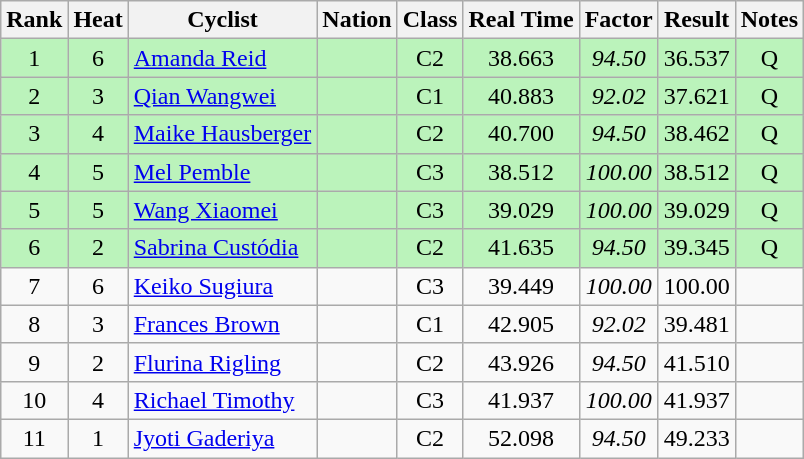<table class="wikitable sortable" style="text-align:center;">
<tr>
<th>Rank</th>
<th>Heat</th>
<th>Cyclist</th>
<th>Nation</th>
<th>Class</th>
<th>Real Time</th>
<th>Factor</th>
<th>Result</th>
<th>Notes</th>
</tr>
<tr bgcolor=bbf3bb>
<td>1</td>
<td>6</td>
<td align=left><a href='#'>Amanda Reid</a></td>
<td align=left></td>
<td>C2</td>
<td>38.663</td>
<td><em>94.50</em></td>
<td>36.537</td>
<td>Q</td>
</tr>
<tr bgcolor=bbf3bb>
<td>2</td>
<td>3</td>
<td align=left><a href='#'>Qian Wangwei</a></td>
<td align=left></td>
<td>C1</td>
<td>40.883 </td>
<td><em>92.02</em></td>
<td>37.621</td>
<td>Q</td>
</tr>
<tr bgcolor=bbf3bb>
<td>3</td>
<td>4</td>
<td align=left><a href='#'>Maike Hausberger</a></td>
<td align=left></td>
<td>C2</td>
<td>40.700</td>
<td><em>94.50</em></td>
<td>38.462</td>
<td>Q</td>
</tr>
<tr bgcolor=bbf3bb>
<td>4</td>
<td>5</td>
<td align=left><a href='#'>Mel Pemble</a></td>
<td align=left></td>
<td>C3</td>
<td>38.512 </td>
<td><em>100.00</em></td>
<td>38.512</td>
<td>Q</td>
</tr>
<tr bgcolor=bbf3bb>
<td>5</td>
<td>5</td>
<td align=left><a href='#'>Wang Xiaomei</a></td>
<td align=left></td>
<td>C3</td>
<td>39.029</td>
<td><em>100.00</em></td>
<td>39.029</td>
<td>Q</td>
</tr>
<tr bgcolor=bbf3bb>
<td>6</td>
<td>2</td>
<td align=left><a href='#'>Sabrina Custódia</a></td>
<td align=left></td>
<td>C2</td>
<td>41.635</td>
<td><em>94.50</em></td>
<td>39.345</td>
<td>Q</td>
</tr>
<tr>
<td>7</td>
<td>6</td>
<td align=left><a href='#'>Keiko Sugiura</a></td>
<td align=left></td>
<td>C3</td>
<td>39.449</td>
<td><em>100.00</em></td>
<td>100.00</td>
<td></td>
</tr>
<tr>
<td>8</td>
<td>3</td>
<td align=left><a href='#'>Frances Brown</a></td>
<td align=left></td>
<td>C1</td>
<td>42.905</td>
<td><em>92.02</em></td>
<td>39.481</td>
<td></td>
</tr>
<tr>
<td>9</td>
<td>2</td>
<td align=left><a href='#'>Flurina Rigling</a></td>
<td align=left></td>
<td>C2</td>
<td>43.926</td>
<td><em>94.50</em></td>
<td>41.510</td>
<td></td>
</tr>
<tr>
<td>10</td>
<td>4</td>
<td align=left><a href='#'>Richael Timothy</a></td>
<td align=left></td>
<td>C3</td>
<td>41.937</td>
<td><em>100.00</em></td>
<td>41.937</td>
<td></td>
</tr>
<tr>
<td>11</td>
<td>1</td>
<td align=left><a href='#'>Jyoti Gaderiya</a></td>
<td align=left></td>
<td>C2</td>
<td>52.098</td>
<td><em>94.50</em></td>
<td>49.233</td>
<td></td>
</tr>
</table>
